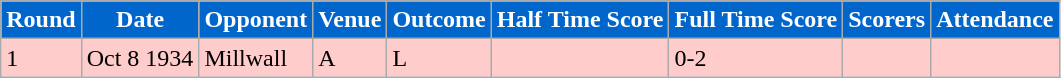<table class="wikitable">
<tr>
<th ! style="background:#0066CC; color:#FFFFFF; text-align:center;">Round</th>
<th ! style="background:#0066CC; color:#FFFFFF; text-align:center;">Date</th>
<th ! style="background:#0066CC; color:#FFFFFF; text-align:center;">Opponent</th>
<th ! style="background:#0066CC; color:#FFFFFF; text-align:center;">Venue</th>
<th ! style="background:#0066CC; color:#FFFFFF; text-align:center;">Outcome</th>
<th ! style="background:#0066CC; color:#FFFFFF; text-align:center;">Half Time Score</th>
<th ! style="background:#0066CC; color:#FFFFFF; text-align:center;">Full Time Score</th>
<th ! style="background:#0066CC; color:#FFFFFF; text-align:center;">Scorers</th>
<th ! style="background:#0066CC; color:#FFFFFF; text-align:center;">Attendance</th>
</tr>
<tr bgcolor="#FFCCCC">
<td>1</td>
<td>Oct 8 1934</td>
<td>Millwall</td>
<td>A</td>
<td>L</td>
<td></td>
<td>0-2</td>
<td></td>
<td></td>
</tr>
</table>
